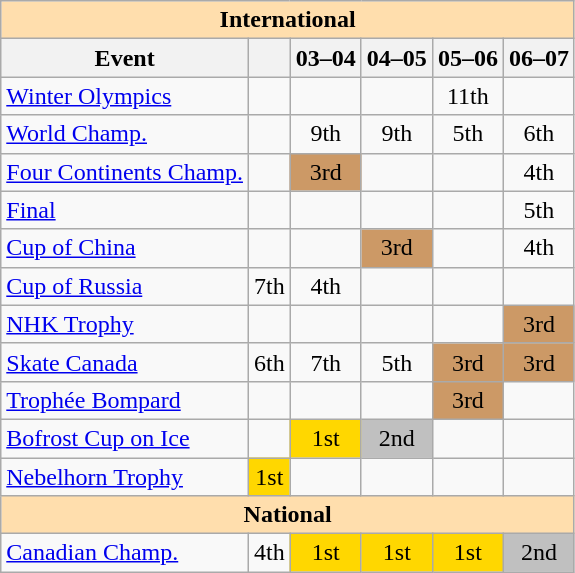<table class="wikitable" style="text-align:center">
<tr>
<th style="background-color: #ffdead; " colspan=6 align=center>International</th>
</tr>
<tr>
<th>Event</th>
<th></th>
<th>03–04</th>
<th>04–05</th>
<th>05–06</th>
<th>06–07</th>
</tr>
<tr>
<td align=left><a href='#'>Winter Olympics</a></td>
<td></td>
<td></td>
<td></td>
<td>11th</td>
<td></td>
</tr>
<tr>
<td align=left><a href='#'>World Champ.</a></td>
<td></td>
<td>9th</td>
<td>9th</td>
<td>5th</td>
<td>6th</td>
</tr>
<tr>
<td align=left><a href='#'>Four Continents Champ.</a></td>
<td></td>
<td bgcolor=cc9966>3rd</td>
<td></td>
<td></td>
<td>4th</td>
</tr>
<tr>
<td align=left> <a href='#'>Final</a></td>
<td></td>
<td></td>
<td></td>
<td></td>
<td>5th</td>
</tr>
<tr>
<td align=left> <a href='#'>Cup of China</a></td>
<td></td>
<td></td>
<td bgcolor=cc9966>3rd</td>
<td></td>
<td>4th</td>
</tr>
<tr>
<td align=left> <a href='#'>Cup of Russia</a></td>
<td>7th</td>
<td>4th</td>
<td></td>
<td></td>
<td></td>
</tr>
<tr>
<td align=left> <a href='#'>NHK Trophy</a></td>
<td></td>
<td></td>
<td></td>
<td></td>
<td bgcolor=cc9966>3rd</td>
</tr>
<tr>
<td align=left> <a href='#'>Skate Canada</a></td>
<td>6th</td>
<td>7th</td>
<td>5th</td>
<td bgcolor=cc9966>3rd</td>
<td bgcolor=cc9966>3rd</td>
</tr>
<tr>
<td align=left> <a href='#'>Trophée Bompard</a></td>
<td></td>
<td></td>
<td></td>
<td bgcolor=cc9966>3rd</td>
<td></td>
</tr>
<tr>
<td align=left><a href='#'>Bofrost Cup on Ice</a></td>
<td></td>
<td bgcolor=gold>1st</td>
<td bgcolor=silver>2nd</td>
<td></td>
<td></td>
</tr>
<tr>
<td align=left><a href='#'>Nebelhorn Trophy</a></td>
<td bgcolor=gold>1st</td>
<td></td>
<td></td>
<td></td>
<td></td>
</tr>
<tr>
<th style="background-color: #ffdead; " colspan=6 align=center>National</th>
</tr>
<tr>
<td align=left><a href='#'>Canadian Champ.</a></td>
<td>4th</td>
<td bgcolor=gold>1st</td>
<td bgcolor=gold>1st</td>
<td bgcolor=gold>1st</td>
<td bgcolor=silver>2nd</td>
</tr>
</table>
